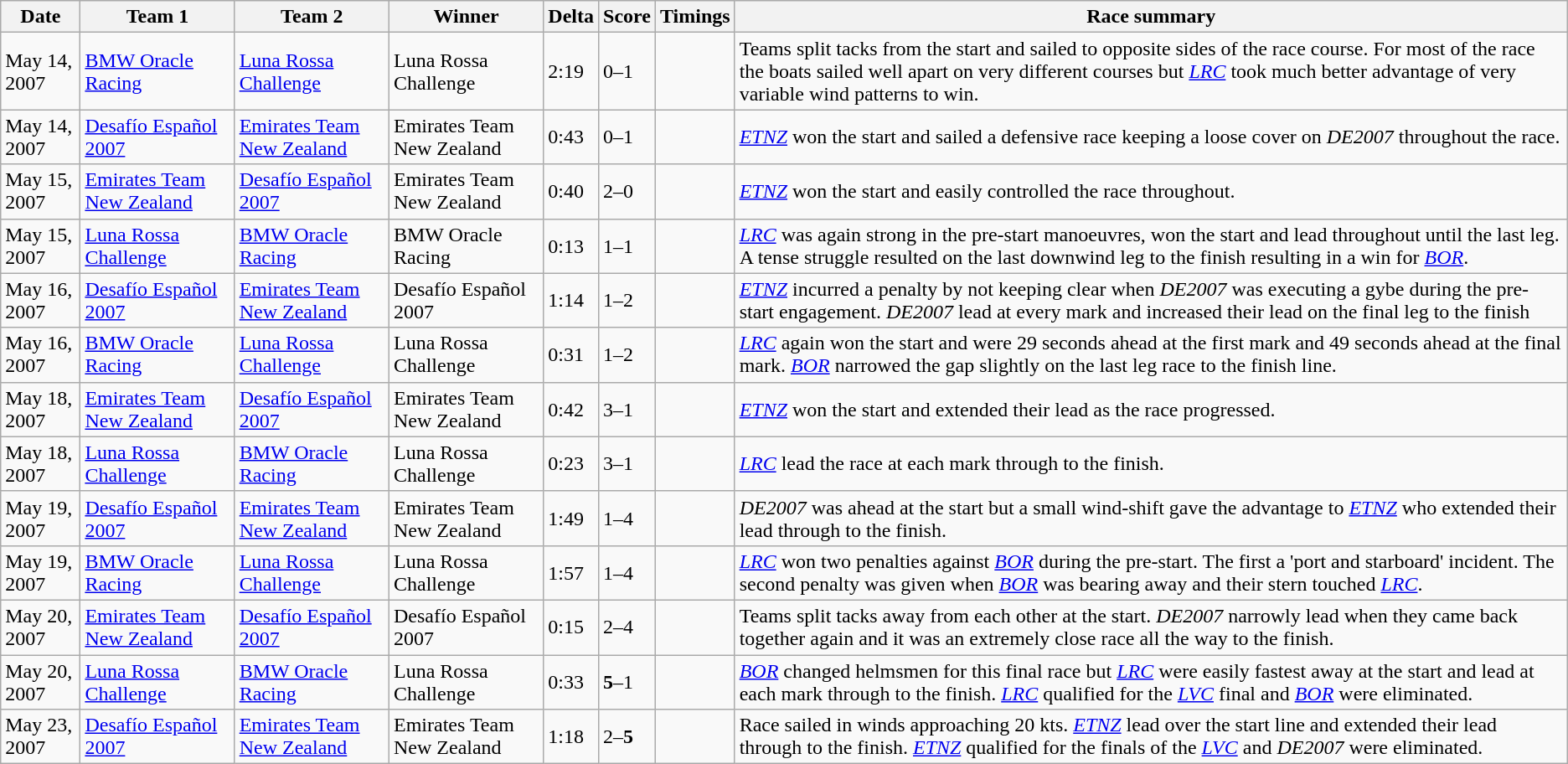<table class="wikitable">
<tr>
<th>Date</th>
<th>Team 1 </th>
<th>Team 2 </th>
<th>Winner</th>
<th>Delta</th>
<th>Score</th>
<th>Timings</th>
<th>Race summary</th>
</tr>
<tr>
<td>May 14, 2007</td>
<td><a href='#'>BMW Oracle Racing</a></td>
<td><a href='#'>Luna Rossa Challenge</a></td>
<td>Luna Rossa Challenge</td>
<td>2:19</td>
<td>0–1</td>
<td></td>
<td>Teams split tacks from the start and sailed to opposite sides of the race course.  For most of the race the boats sailed well apart on very different courses but <em><a href='#'>LRC</a></em> took much better advantage of very variable wind patterns to win.</td>
</tr>
<tr>
<td>May 14, 2007</td>
<td><a href='#'>Desafío Español 2007</a></td>
<td><a href='#'>Emirates Team New Zealand</a></td>
<td>Emirates Team New Zealand</td>
<td>0:43</td>
<td>0–1</td>
<td></td>
<td><em><a href='#'>ETNZ</a></em> won the start and sailed a defensive race keeping a loose cover on <em>DE2007</em> throughout the race.</td>
</tr>
<tr>
<td>May 15, 2007</td>
<td><a href='#'>Emirates Team New Zealand</a></td>
<td><a href='#'>Desafío Español 2007</a></td>
<td>Emirates Team New Zealand</td>
<td>0:40</td>
<td>2–0</td>
<td></td>
<td><em><a href='#'>ETNZ</a></em> won the start and easily controlled the race throughout.</td>
</tr>
<tr>
<td>May 15, 2007</td>
<td><a href='#'>Luna Rossa Challenge</a></td>
<td><a href='#'>BMW Oracle Racing</a></td>
<td>BMW Oracle Racing</td>
<td>0:13</td>
<td>1–1</td>
<td></td>
<td><em><a href='#'>LRC</a></em> was again strong in the pre-start manoeuvres, won the start and lead throughout until the last leg. A tense struggle resulted on the last downwind leg to the finish resulting in a win for <em><a href='#'>BOR</a></em>.</td>
</tr>
<tr>
<td>May 16, 2007</td>
<td><a href='#'>Desafío Español 2007</a></td>
<td><a href='#'>Emirates Team New Zealand</a></td>
<td>Desafío Español 2007</td>
<td>1:14</td>
<td>1–2</td>
<td></td>
<td><em><a href='#'>ETNZ</a></em> incurred a penalty by not keeping clear when <em>DE2007</em> was executing a gybe during the pre-start engagement.  <em>DE2007</em> lead at every mark and increased their lead on the final leg to the finish</td>
</tr>
<tr>
<td>May 16, 2007</td>
<td><a href='#'>BMW Oracle Racing</a></td>
<td><a href='#'>Luna Rossa Challenge</a></td>
<td>Luna Rossa Challenge</td>
<td>0:31</td>
<td>1–2</td>
<td></td>
<td><em><a href='#'>LRC</a></em> again won the start and were 29 seconds ahead at the first mark and 49 seconds ahead at the final mark. <em><a href='#'>BOR</a></em> narrowed the gap slightly on the last leg race to the finish line.</td>
</tr>
<tr>
<td>May 18, 2007</td>
<td><a href='#'>Emirates Team New Zealand</a></td>
<td><a href='#'>Desafío Español 2007</a></td>
<td>Emirates Team New Zealand</td>
<td>0:42</td>
<td>3–1</td>
<td></td>
<td><em><a href='#'>ETNZ</a></em> won the start and extended their lead as the race progressed.</td>
</tr>
<tr>
<td>May 18, 2007</td>
<td><a href='#'>Luna Rossa Challenge</a></td>
<td><a href='#'>BMW Oracle Racing</a></td>
<td>Luna Rossa Challenge</td>
<td>0:23</td>
<td>3–1</td>
<td></td>
<td><em><a href='#'>LRC</a></em> lead the race at each mark through to the finish.</td>
</tr>
<tr>
<td>May 19, 2007</td>
<td><a href='#'>Desafío Español 2007</a></td>
<td><a href='#'>Emirates Team New Zealand</a></td>
<td>Emirates Team New Zealand</td>
<td>1:49</td>
<td>1–4</td>
<td></td>
<td><em>DE2007</em> was ahead at the start but a small wind-shift gave the advantage to <em><a href='#'>ETNZ</a></em> who extended their lead through to the finish.</td>
</tr>
<tr>
<td>May 19, 2007</td>
<td><a href='#'>BMW Oracle Racing</a></td>
<td><a href='#'>Luna Rossa Challenge</a></td>
<td>Luna Rossa Challenge</td>
<td>1:57</td>
<td>1–4</td>
<td></td>
<td><em><a href='#'>LRC</a></em> won two penalties against <em><a href='#'>BOR</a></em> during the pre-start. The first a 'port and starboard' incident.  The second penalty was given when <em><a href='#'>BOR</a></em> was bearing away and their stern touched <em><a href='#'>LRC</a></em>.</td>
</tr>
<tr>
<td>May 20, 2007</td>
<td><a href='#'>Emirates Team New Zealand</a></td>
<td><a href='#'>Desafío Español 2007</a></td>
<td>Desafío Español 2007</td>
<td>0:15</td>
<td>2–4</td>
<td></td>
<td>Teams split tacks away from each other at the start. <em>DE2007</em> narrowly lead when they came back together again and it was an extremely close race all the way to the finish.</td>
</tr>
<tr>
<td>May 20, 2007</td>
<td><a href='#'>Luna Rossa Challenge</a></td>
<td><a href='#'>BMW Oracle Racing</a></td>
<td>Luna Rossa Challenge</td>
<td>0:33</td>
<td><strong>5</strong>–1</td>
<td></td>
<td><em><a href='#'>BOR</a></em> changed helmsmen for this final race but <em><a href='#'>LRC</a></em> were easily fastest away at the start and lead at each mark through to the finish. <em><a href='#'>LRC</a></em> qualified for the <em><a href='#'>LVC</a></em> final and <em><a href='#'>BOR</a></em> were eliminated.</td>
</tr>
<tr>
<td>May 23, 2007</td>
<td><a href='#'>Desafío Español 2007</a></td>
<td><a href='#'>Emirates Team New Zealand</a></td>
<td>Emirates Team New Zealand</td>
<td>1:18</td>
<td>2–<strong>5</strong></td>
<td></td>
<td>Race sailed in winds approaching 20 kts.  <em><a href='#'>ETNZ</a></em> lead over the start line and extended their lead through to the finish. <em><a href='#'>ETNZ</a></em> qualified for the finals of the <em><a href='#'>LVC</a></em> and <em>DE2007</em> were eliminated.</td>
</tr>
</table>
